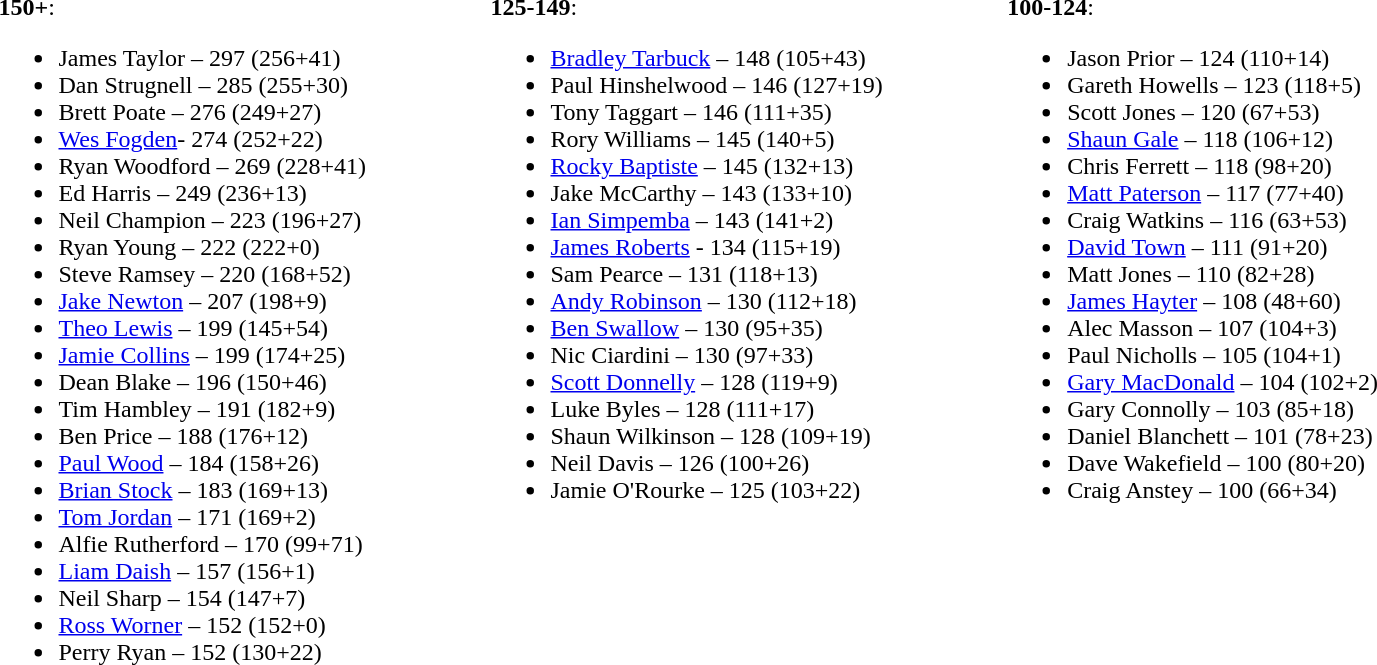<table>
<tr>
<td valign="top"><br><strong>150+</strong>:<ul><li> James Taylor – 297 (256+41)</li><li> Dan Strugnell – 285 (255+30)</li><li> Brett Poate – 276 (249+27)</li><li> <a href='#'>Wes Fogden</a>- 274 (252+22)</li><li> Ryan Woodford – 269 (228+41)</li><li> Ed Harris – 249 (236+13)</li><li> Neil Champion – 223 (196+27)</li><li> Ryan Young – 222 (222+0)</li><li> Steve Ramsey – 220 (168+52)</li><li> <a href='#'>Jake Newton</a> – 207 (198+9)</li><li> <a href='#'>Theo Lewis</a> – 199 (145+54)</li><li> <a href='#'>Jamie Collins</a> – 199 (174+25)</li><li> Dean Blake – 196 (150+46)</li><li> Tim Hambley – 191 (182+9)</li><li> Ben Price – 188 (176+12)</li><li> <a href='#'>Paul Wood</a> – 184 (158+26)</li><li> <a href='#'>Brian Stock</a> – 183 (169+13)</li><li> <a href='#'>Tom Jordan</a> – 171 (169+2)</li><li> Alfie Rutherford – 170 (99+71)</li><li> <a href='#'>Liam Daish</a> – 157 (156+1)</li><li> Neil Sharp – 154 (147+7)</li><li> <a href='#'>Ross Worner</a> – 152 (152+0)</li><li> Perry Ryan – 152 (130+22)</li></ul></td>
<td width="75"> </td>
<td valign="top"><br><strong>125-149</strong>:<ul><li> <a href='#'>Bradley Tarbuck</a> – 148 (105+43)</li><li> Paul Hinshelwood – 146 (127+19)</li><li> Tony Taggart – 146 (111+35)</li><li> Rory Williams – 145 (140+5)</li><li> <a href='#'>Rocky Baptiste</a> – 145 (132+13)</li><li> Jake McCarthy – 143 (133+10)</li><li> <a href='#'>Ian Simpemba</a> – 143 (141+2)</li><li> <a href='#'>James Roberts</a> - 134 (115+19)</li><li> Sam Pearce – 131 (118+13)</li><li> <a href='#'>Andy Robinson</a> – 130 (112+18)</li><li> <a href='#'>Ben Swallow</a> – 130 (95+35)</li><li> Nic Ciardini – 130 (97+33)</li><li> <a href='#'>Scott Donnelly</a> – 128 (119+9)</li><li> Luke Byles – 128 (111+17)</li><li> Shaun Wilkinson – 128 (109+19)</li><li> Neil Davis – 126 (100+26)</li><li> Jamie O'Rourke – 125 (103+22)</li></ul></td>
<td width="75"> </td>
<td valign="top"><br><strong>100-124</strong>:<ul><li> Jason Prior – 124 (110+14)</li><li> Gareth Howells – 123 (118+5)</li><li> Scott Jones – 120 (67+53)</li><li> <a href='#'>Shaun Gale</a> – 118 (106+12)</li><li> Chris Ferrett – 118 (98+20)</li><li> <a href='#'>Matt Paterson</a> – 117 (77+40)</li><li> Craig Watkins – 116 (63+53)</li><li> <a href='#'>David Town</a> – 111 (91+20)</li><li> Matt Jones – 110 (82+28)</li><li> <a href='#'>James Hayter</a> – 108 (48+60)</li><li> Alec Masson – 107 (104+3)</li><li> Paul Nicholls – 105 (104+1)</li><li> <a href='#'>Gary MacDonald</a> – 104 (102+2)</li><li> Gary Connolly – 103 (85+18)</li><li> Daniel Blanchett – 101 (78+23)</li><li> Dave Wakefield – 100 (80+20)</li><li> Craig Anstey – 100 (66+34)</li></ul></td>
</tr>
</table>
